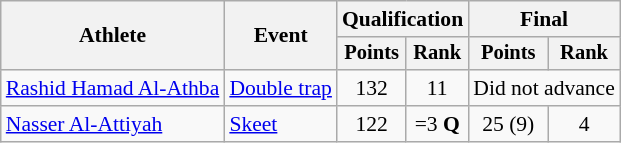<table class="wikitable" style="font-size:90%">
<tr>
<th rowspan="2">Athlete</th>
<th rowspan="2">Event</th>
<th colspan=2>Qualification</th>
<th colspan=2>Final</th>
</tr>
<tr style="font-size:95%">
<th>Points</th>
<th>Rank</th>
<th>Points</th>
<th>Rank</th>
</tr>
<tr align=center>
<td align=left><a href='#'>Rashid Hamad Al-Athba</a></td>
<td align=left><a href='#'>Double trap</a></td>
<td>132</td>
<td>11</td>
<td colspan=2>Did not advance</td>
</tr>
<tr align=center>
<td align=left><a href='#'>Nasser Al-Attiyah</a></td>
<td align=left><a href='#'>Skeet</a></td>
<td>122</td>
<td>=3 <strong>Q</strong></td>
<td>25 (9)</td>
<td>4</td>
</tr>
</table>
